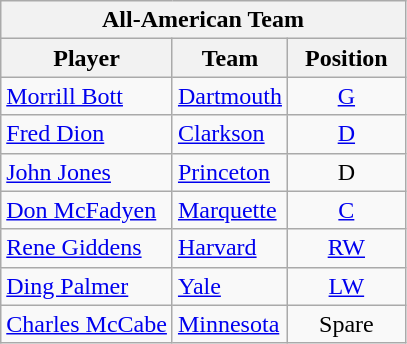<table class="wikitable">
<tr>
<th colspan=3>All-American Team</th>
</tr>
<tr>
<th>Player</th>
<th>Team</th>
<th>  Position  </th>
</tr>
<tr>
<td><a href='#'>Morrill Bott</a></td>
<td><a href='#'>Dartmouth</a></td>
<td align=center><a href='#'>G</a></td>
</tr>
<tr>
<td><a href='#'>Fred Dion</a></td>
<td><a href='#'>Clarkson</a></td>
<td align=center><a href='#'>D</a></td>
</tr>
<tr>
<td><a href='#'>John Jones</a></td>
<td><a href='#'>Princeton</a></td>
<td align=center>D</td>
</tr>
<tr>
<td><a href='#'>Don McFadyen</a></td>
<td><a href='#'>Marquette</a></td>
<td align=center><a href='#'>C</a></td>
</tr>
<tr>
<td><a href='#'>Rene Giddens</a></td>
<td><a href='#'>Harvard</a></td>
<td align=center><a href='#'>RW</a></td>
</tr>
<tr>
<td><a href='#'>Ding Palmer</a></td>
<td><a href='#'>Yale</a></td>
<td align=center><a href='#'>LW</a></td>
</tr>
<tr>
<td><a href='#'>Charles McCabe</a></td>
<td><a href='#'>Minnesota</a></td>
<td align=center>Spare</td>
</tr>
</table>
